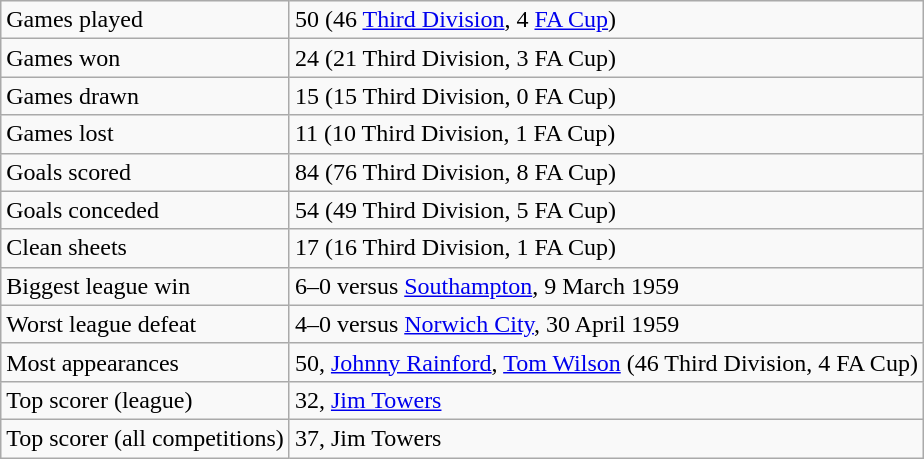<table class="wikitable">
<tr>
<td>Games played</td>
<td>50 (46 <a href='#'>Third Division</a>, 4 <a href='#'>FA Cup</a>)</td>
</tr>
<tr>
<td>Games won</td>
<td>24 (21 Third Division, 3 FA Cup)</td>
</tr>
<tr>
<td>Games drawn</td>
<td>15 (15 Third Division, 0 FA Cup)</td>
</tr>
<tr>
<td>Games lost</td>
<td>11 (10 Third Division, 1 FA Cup)</td>
</tr>
<tr>
<td>Goals scored</td>
<td>84 (76 Third Division, 8 FA Cup)</td>
</tr>
<tr>
<td>Goals conceded</td>
<td>54 (49 Third Division, 5 FA Cup)</td>
</tr>
<tr>
<td>Clean sheets</td>
<td>17 (16 Third Division, 1 FA Cup)</td>
</tr>
<tr>
<td>Biggest league win</td>
<td>6–0 versus <a href='#'>Southampton</a>, 9 March 1959</td>
</tr>
<tr>
<td>Worst league defeat</td>
<td>4–0 versus <a href='#'>Norwich City</a>, 30 April 1959</td>
</tr>
<tr>
<td>Most appearances</td>
<td>50, <a href='#'>Johnny Rainford</a>, <a href='#'>Tom Wilson</a> (46 Third Division, 4 FA Cup)</td>
</tr>
<tr>
<td>Top scorer (league)</td>
<td>32, <a href='#'>Jim Towers</a></td>
</tr>
<tr>
<td>Top scorer (all competitions)</td>
<td>37, Jim Towers</td>
</tr>
</table>
